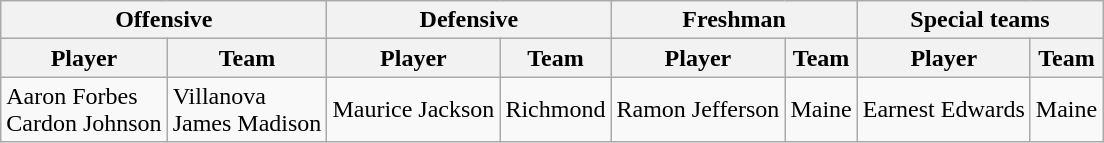<table class="wikitable" border="1">
<tr>
<th colspan="2">Offensive</th>
<th colspan="2">Defensive</th>
<th colspan="2">Freshman</th>
<th colspan="2">Special teams</th>
</tr>
<tr>
<th>Player</th>
<th>Team</th>
<th>Player</th>
<th>Team</th>
<th>Player</th>
<th>Team</th>
<th>Player</th>
<th>Team</th>
</tr>
<tr>
<td>Aaron Forbes<br>Cardon Johnson</td>
<td>Villanova<br>James Madison</td>
<td>Maurice Jackson</td>
<td>Richmond</td>
<td>Ramon Jefferson</td>
<td>Maine</td>
<td>Earnest Edwards</td>
<td>Maine</td>
</tr>
</table>
